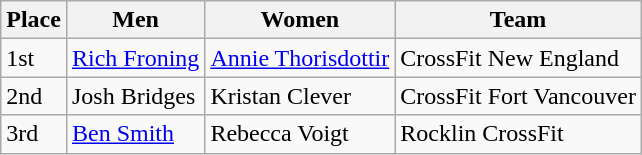<table class="wikitable">
<tr>
<th>Place</th>
<th>Men</th>
<th>Women </th>
<th>Team</th>
</tr>
<tr>
<td>1st</td>
<td><a href='#'>Rich Froning</a></td>
<td><a href='#'>Annie Thorisdottir</a></td>
<td>CrossFit New England</td>
</tr>
<tr>
<td>2nd</td>
<td>Josh Bridges</td>
<td>Kristan Clever</td>
<td>CrossFit Fort Vancouver</td>
</tr>
<tr>
<td>3rd</td>
<td><a href='#'>Ben Smith</a></td>
<td>Rebecca Voigt</td>
<td>Rocklin CrossFit</td>
</tr>
</table>
